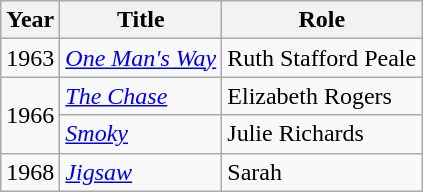<table class="wikitable sortable">
<tr>
<th>Year</th>
<th>Title</th>
<th>Role</th>
</tr>
<tr>
<td>1963</td>
<td><em><a href='#'>One Man's Way</a></em></td>
<td>Ruth Stafford Peale</td>
</tr>
<tr>
<td rowspan=2>1966</td>
<td><em><a href='#'>The Chase</a></em></td>
<td>Elizabeth Rogers</td>
</tr>
<tr>
<td><em><a href='#'>Smoky</a></em></td>
<td>Julie Richards</td>
</tr>
<tr>
<td>1968</td>
<td><em><a href='#'>Jigsaw</a></em></td>
<td>Sarah</td>
</tr>
</table>
